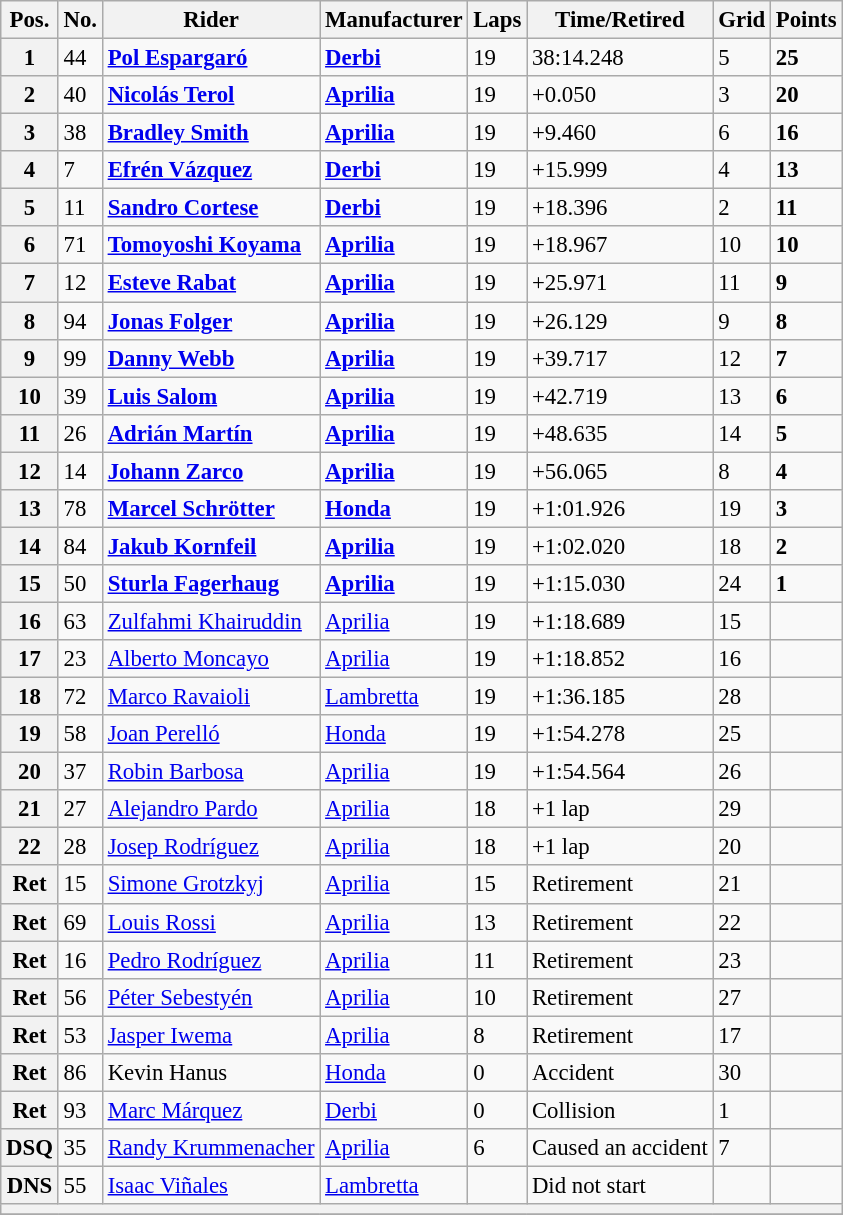<table class="wikitable" style="font-size: 95%;">
<tr>
<th>Pos.</th>
<th>No.</th>
<th>Rider</th>
<th>Manufacturer</th>
<th>Laps</th>
<th>Time/Retired</th>
<th>Grid</th>
<th>Points</th>
</tr>
<tr>
<th>1</th>
<td>44</td>
<td> <strong><a href='#'>Pol Espargaró</a></strong></td>
<td><strong><a href='#'>Derbi</a></strong></td>
<td>19</td>
<td>38:14.248</td>
<td>5</td>
<td><strong>25</strong></td>
</tr>
<tr>
<th>2</th>
<td>40</td>
<td> <strong><a href='#'>Nicolás Terol</a></strong></td>
<td><strong><a href='#'>Aprilia</a></strong></td>
<td>19</td>
<td>+0.050</td>
<td>3</td>
<td><strong>20</strong></td>
</tr>
<tr>
<th>3</th>
<td>38</td>
<td> <strong><a href='#'>Bradley Smith</a></strong></td>
<td><strong><a href='#'>Aprilia</a></strong></td>
<td>19</td>
<td>+9.460</td>
<td>6</td>
<td><strong>16</strong></td>
</tr>
<tr>
<th>4</th>
<td>7</td>
<td> <strong><a href='#'>Efrén Vázquez</a></strong></td>
<td><strong><a href='#'>Derbi</a></strong></td>
<td>19</td>
<td>+15.999</td>
<td>4</td>
<td><strong>13</strong></td>
</tr>
<tr>
<th>5</th>
<td>11</td>
<td> <strong><a href='#'>Sandro Cortese</a></strong></td>
<td><strong><a href='#'>Derbi</a></strong></td>
<td>19</td>
<td>+18.396</td>
<td>2</td>
<td><strong>11</strong></td>
</tr>
<tr>
<th>6</th>
<td>71</td>
<td> <strong><a href='#'>Tomoyoshi Koyama</a></strong></td>
<td><strong><a href='#'>Aprilia</a></strong></td>
<td>19</td>
<td>+18.967</td>
<td>10</td>
<td><strong>10</strong></td>
</tr>
<tr>
<th>7</th>
<td>12</td>
<td> <strong><a href='#'>Esteve Rabat</a></strong></td>
<td><strong><a href='#'>Aprilia</a></strong></td>
<td>19</td>
<td>+25.971</td>
<td>11</td>
<td><strong>9</strong></td>
</tr>
<tr>
<th>8</th>
<td>94</td>
<td> <strong><a href='#'>Jonas Folger</a></strong></td>
<td><strong><a href='#'>Aprilia</a></strong></td>
<td>19</td>
<td>+26.129</td>
<td>9</td>
<td><strong>8</strong></td>
</tr>
<tr>
<th>9</th>
<td>99</td>
<td> <strong><a href='#'>Danny Webb</a></strong></td>
<td><strong><a href='#'>Aprilia</a></strong></td>
<td>19</td>
<td>+39.717</td>
<td>12</td>
<td><strong>7</strong></td>
</tr>
<tr>
<th>10</th>
<td>39</td>
<td> <strong><a href='#'>Luis Salom</a></strong></td>
<td><strong><a href='#'>Aprilia</a></strong></td>
<td>19</td>
<td>+42.719</td>
<td>13</td>
<td><strong>6</strong></td>
</tr>
<tr>
<th>11</th>
<td>26</td>
<td> <strong><a href='#'>Adrián Martín</a></strong></td>
<td><strong><a href='#'>Aprilia</a></strong></td>
<td>19</td>
<td>+48.635</td>
<td>14</td>
<td><strong>5</strong></td>
</tr>
<tr>
<th>12</th>
<td>14</td>
<td> <strong><a href='#'>Johann Zarco</a></strong></td>
<td><strong><a href='#'>Aprilia</a></strong></td>
<td>19</td>
<td>+56.065</td>
<td>8</td>
<td><strong>4</strong></td>
</tr>
<tr>
<th>13</th>
<td>78</td>
<td> <strong><a href='#'>Marcel Schrötter</a></strong></td>
<td><strong><a href='#'>Honda</a></strong></td>
<td>19</td>
<td>+1:01.926</td>
<td>19</td>
<td><strong>3</strong></td>
</tr>
<tr>
<th>14</th>
<td>84</td>
<td> <strong><a href='#'>Jakub Kornfeil</a></strong></td>
<td><strong><a href='#'>Aprilia</a></strong></td>
<td>19</td>
<td>+1:02.020</td>
<td>18</td>
<td><strong>2</strong></td>
</tr>
<tr>
<th>15</th>
<td>50</td>
<td> <strong><a href='#'>Sturla Fagerhaug</a></strong></td>
<td><strong><a href='#'>Aprilia</a></strong></td>
<td>19</td>
<td>+1:15.030</td>
<td>24</td>
<td><strong>1</strong></td>
</tr>
<tr>
<th>16</th>
<td>63</td>
<td> <a href='#'>Zulfahmi Khairuddin</a></td>
<td><a href='#'>Aprilia</a></td>
<td>19</td>
<td>+1:18.689</td>
<td>15</td>
<td></td>
</tr>
<tr>
<th>17</th>
<td>23</td>
<td> <a href='#'>Alberto Moncayo</a></td>
<td><a href='#'>Aprilia</a></td>
<td>19</td>
<td>+1:18.852</td>
<td>16</td>
<td></td>
</tr>
<tr>
<th>18</th>
<td>72</td>
<td> <a href='#'>Marco Ravaioli</a></td>
<td><a href='#'>Lambretta</a></td>
<td>19</td>
<td>+1:36.185</td>
<td>28</td>
<td></td>
</tr>
<tr>
<th>19</th>
<td>58</td>
<td> <a href='#'>Joan Perelló</a></td>
<td><a href='#'>Honda</a></td>
<td>19</td>
<td>+1:54.278</td>
<td>25</td>
<td></td>
</tr>
<tr>
<th>20</th>
<td>37</td>
<td> <a href='#'>Robin Barbosa</a></td>
<td><a href='#'>Aprilia</a></td>
<td>19</td>
<td>+1:54.564</td>
<td>26</td>
<td></td>
</tr>
<tr>
<th>21</th>
<td>27</td>
<td> <a href='#'>Alejandro Pardo</a></td>
<td><a href='#'>Aprilia</a></td>
<td>18</td>
<td>+1 lap</td>
<td>29</td>
<td></td>
</tr>
<tr>
<th>22</th>
<td>28</td>
<td> <a href='#'>Josep Rodríguez</a></td>
<td><a href='#'>Aprilia</a></td>
<td>18</td>
<td>+1 lap</td>
<td>20</td>
<td></td>
</tr>
<tr>
<th>Ret</th>
<td>15</td>
<td> <a href='#'>Simone Grotzkyj</a></td>
<td><a href='#'>Aprilia</a></td>
<td>15</td>
<td>Retirement</td>
<td>21</td>
<td></td>
</tr>
<tr>
<th>Ret</th>
<td>69</td>
<td> <a href='#'>Louis Rossi</a></td>
<td><a href='#'>Aprilia</a></td>
<td>13</td>
<td>Retirement</td>
<td>22</td>
<td></td>
</tr>
<tr>
<th>Ret</th>
<td>16</td>
<td> <a href='#'>Pedro Rodríguez</a></td>
<td><a href='#'>Aprilia</a></td>
<td>11</td>
<td>Retirement</td>
<td>23</td>
<td></td>
</tr>
<tr>
<th>Ret</th>
<td>56</td>
<td> <a href='#'>Péter Sebestyén</a></td>
<td><a href='#'>Aprilia</a></td>
<td>10</td>
<td>Retirement</td>
<td>27</td>
<td></td>
</tr>
<tr>
<th>Ret</th>
<td>53</td>
<td> <a href='#'>Jasper Iwema</a></td>
<td><a href='#'>Aprilia</a></td>
<td>8</td>
<td>Retirement</td>
<td>17</td>
<td></td>
</tr>
<tr>
<th>Ret</th>
<td>86</td>
<td> Kevin Hanus</td>
<td><a href='#'>Honda</a></td>
<td>0</td>
<td>Accident</td>
<td>30</td>
<td></td>
</tr>
<tr>
<th>Ret</th>
<td>93</td>
<td> <a href='#'>Marc Márquez</a></td>
<td><a href='#'>Derbi</a></td>
<td>0</td>
<td>Collision</td>
<td>1</td>
<td></td>
</tr>
<tr>
<th>DSQ</th>
<td>35</td>
<td> <a href='#'>Randy Krummenacher</a></td>
<td><a href='#'>Aprilia</a></td>
<td>6</td>
<td>Caused an accident</td>
<td>7</td>
<td></td>
</tr>
<tr>
<th>DNS</th>
<td>55</td>
<td> <a href='#'>Isaac Viñales</a></td>
<td><a href='#'>Lambretta</a></td>
<td></td>
<td>Did not start</td>
<td></td>
<td></td>
</tr>
<tr>
<th colspan=8></th>
</tr>
<tr>
</tr>
</table>
